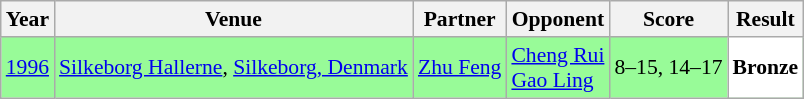<table class="sortable wikitable" style="font-size: 90%;">
<tr>
<th>Year</th>
<th>Venue</th>
<th>Partner</th>
<th>Opponent</th>
<th>Score</th>
<th>Result</th>
</tr>
<tr style="background:#98FB98">
<td align="center"><a href='#'>1996</a></td>
<td align="left"><a href='#'>Silkeborg Hallerne</a>, <a href='#'>Silkeborg, Denmark</a></td>
<td align="left"> <a href='#'>Zhu Feng</a></td>
<td align="left"> <a href='#'>Cheng Rui</a> <br>  <a href='#'>Gao Ling</a></td>
<td align="left">8–15, 14–17</td>
<td style="text-align:left; background:white"> <strong>Bronze</strong></td>
</tr>
</table>
